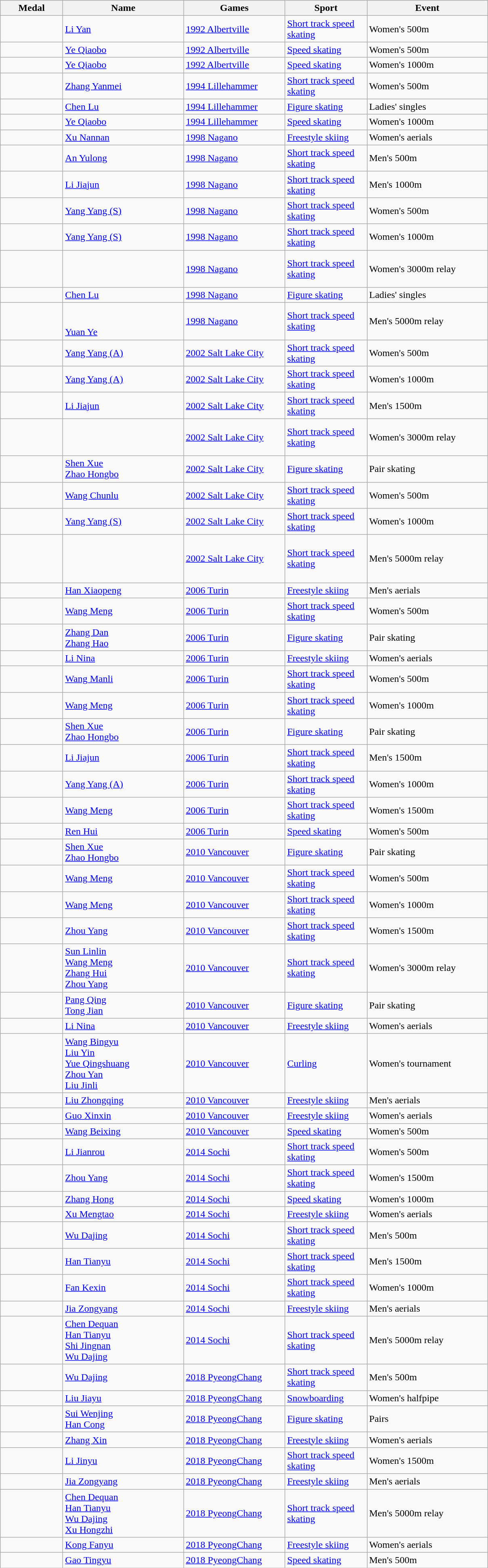<table class="wikitable sortable">
<tr>
<th style="width:6em">Medal</th>
<th style="width:12em">Name</th>
<th style="width:10em">Games</th>
<th style="width:8em">Sport</th>
<th style="width:12em">Event</th>
</tr>
<tr>
<td></td>
<td><a href='#'>Li Yan</a></td>
<td> <a href='#'>1992 Albertville</a></td>
<td> <a href='#'>Short track speed skating</a></td>
<td>Women's 500m</td>
</tr>
<tr>
<td></td>
<td><a href='#'>Ye Qiaobo</a></td>
<td> <a href='#'>1992 Albertville</a></td>
<td> <a href='#'>Speed skating</a></td>
<td>Women's 500m</td>
</tr>
<tr>
<td></td>
<td><a href='#'>Ye Qiaobo</a></td>
<td> <a href='#'>1992 Albertville</a></td>
<td> <a href='#'>Speed skating</a></td>
<td>Women's 1000m</td>
</tr>
<tr>
<td></td>
<td><a href='#'>Zhang Yanmei</a></td>
<td> <a href='#'>1994 Lillehammer</a></td>
<td> <a href='#'>Short track speed skating</a></td>
<td>Women's 500m</td>
</tr>
<tr>
<td></td>
<td><a href='#'>Chen Lu</a></td>
<td> <a href='#'>1994 Lillehammer</a></td>
<td> <a href='#'>Figure skating</a></td>
<td>Ladies' singles</td>
</tr>
<tr>
<td></td>
<td><a href='#'>Ye Qiaobo</a></td>
<td> <a href='#'>1994 Lillehammer</a></td>
<td> <a href='#'>Speed skating</a></td>
<td>Women's 1000m</td>
</tr>
<tr>
<td></td>
<td><a href='#'>Xu Nannan</a></td>
<td> <a href='#'>1998 Nagano</a></td>
<td> <a href='#'>Freestyle skiing</a></td>
<td>Women's aerials</td>
</tr>
<tr>
<td></td>
<td><a href='#'>An Yulong</a></td>
<td> <a href='#'>1998 Nagano</a></td>
<td> <a href='#'>Short track speed skating</a></td>
<td>Men's 500m</td>
</tr>
<tr>
<td></td>
<td><a href='#'>Li Jiajun</a></td>
<td> <a href='#'>1998 Nagano</a></td>
<td> <a href='#'>Short track speed skating</a></td>
<td>Men's 1000m</td>
</tr>
<tr>
<td></td>
<td><a href='#'>Yang Yang (S)</a></td>
<td> <a href='#'>1998 Nagano</a></td>
<td> <a href='#'>Short track speed skating</a></td>
<td>Women's 500m</td>
</tr>
<tr>
<td></td>
<td><a href='#'>Yang Yang (S)</a></td>
<td> <a href='#'>1998 Nagano</a></td>
<td> <a href='#'>Short track speed skating</a></td>
<td>Women's 1000m</td>
</tr>
<tr>
<td></td>
<td> <br>  <br>  <br> </td>
<td> <a href='#'>1998 Nagano</a></td>
<td> <a href='#'>Short track speed skating</a></td>
<td>Women's 3000m relay</td>
</tr>
<tr>
<td></td>
<td><a href='#'>Chen Lu</a></td>
<td> <a href='#'>1998 Nagano</a></td>
<td> <a href='#'>Figure skating</a></td>
<td>Ladies' singles</td>
</tr>
<tr>
<td></td>
<td> <br>  <br> <a href='#'>Yuan Ye</a> <br> </td>
<td> <a href='#'>1998 Nagano</a></td>
<td> <a href='#'>Short track speed skating</a></td>
<td>Men's 5000m relay</td>
</tr>
<tr>
<td></td>
<td><a href='#'>Yang Yang (A)</a></td>
<td> <a href='#'>2002 Salt Lake City</a></td>
<td> <a href='#'>Short track speed skating</a></td>
<td>Women's 500m</td>
</tr>
<tr>
<td></td>
<td><a href='#'>Yang Yang (A)</a></td>
<td> <a href='#'>2002 Salt Lake City</a></td>
<td> <a href='#'>Short track speed skating</a></td>
<td>Women's 1000m</td>
</tr>
<tr>
<td></td>
<td><a href='#'>Li Jiajun</a></td>
<td> <a href='#'>2002 Salt Lake City</a></td>
<td> <a href='#'>Short track speed skating</a></td>
<td>Men's 1500m</td>
</tr>
<tr>
<td></td>
<td> <br> <br> <br></td>
<td> <a href='#'>2002 Salt Lake City</a></td>
<td> <a href='#'>Short track speed skating</a></td>
<td>Women's 3000m relay</td>
</tr>
<tr>
<td></td>
<td><a href='#'>Shen Xue</a><br><a href='#'>Zhao Hongbo</a></td>
<td> <a href='#'>2002 Salt Lake City</a></td>
<td> <a href='#'>Figure skating</a></td>
<td>Pair skating</td>
</tr>
<tr>
<td></td>
<td><a href='#'>Wang Chunlu</a></td>
<td> <a href='#'>2002 Salt Lake City</a></td>
<td> <a href='#'>Short track speed skating</a></td>
<td>Women's 500m</td>
</tr>
<tr>
<td></td>
<td><a href='#'>Yang Yang (S)</a></td>
<td> <a href='#'>2002 Salt Lake City</a></td>
<td> <a href='#'>Short track speed skating</a></td>
<td>Women's 1000m</td>
</tr>
<tr>
<td></td>
<td> <br> <br> <br> <br></td>
<td> <a href='#'>2002 Salt Lake City</a></td>
<td> <a href='#'>Short track speed skating</a></td>
<td>Men's 5000m relay</td>
</tr>
<tr>
<td></td>
<td><a href='#'>Han Xiaopeng</a></td>
<td> <a href='#'>2006 Turin</a></td>
<td> <a href='#'>Freestyle skiing</a></td>
<td>Men's aerials</td>
</tr>
<tr>
<td></td>
<td><a href='#'>Wang Meng</a></td>
<td> <a href='#'>2006 Turin</a></td>
<td> <a href='#'>Short track speed skating</a></td>
<td>Women's 500m</td>
</tr>
<tr>
<td></td>
<td><a href='#'>Zhang Dan</a><br><a href='#'>Zhang Hao</a></td>
<td> <a href='#'>2006 Turin</a></td>
<td> <a href='#'>Figure skating</a></td>
<td>Pair skating</td>
</tr>
<tr>
<td></td>
<td><a href='#'>Li Nina</a></td>
<td> <a href='#'>2006 Turin</a></td>
<td> <a href='#'>Freestyle skiing</a></td>
<td>Women's aerials</td>
</tr>
<tr>
<td></td>
<td><a href='#'>Wang Manli</a></td>
<td> <a href='#'>2006 Turin</a></td>
<td> <a href='#'>Short track speed skating</a></td>
<td>Women's 500m</td>
</tr>
<tr>
<td></td>
<td><a href='#'>Wang Meng</a></td>
<td> <a href='#'>2006 Turin</a></td>
<td> <a href='#'>Short track speed skating</a></td>
<td>Women's 1000m</td>
</tr>
<tr>
<td></td>
<td><a href='#'>Shen Xue</a><br><a href='#'>Zhao Hongbo</a></td>
<td> <a href='#'>2006 Turin</a></td>
<td> <a href='#'>Figure skating</a></td>
<td>Pair skating</td>
</tr>
<tr>
<td></td>
<td><a href='#'>Li Jiajun</a></td>
<td> <a href='#'>2006 Turin</a></td>
<td> <a href='#'>Short track speed skating</a></td>
<td>Men's 1500m</td>
</tr>
<tr>
<td></td>
<td><a href='#'>Yang Yang (A)</a></td>
<td> <a href='#'>2006 Turin</a></td>
<td> <a href='#'>Short track speed skating</a></td>
<td>Women's 1000m</td>
</tr>
<tr>
<td></td>
<td><a href='#'>Wang Meng</a></td>
<td> <a href='#'>2006 Turin</a></td>
<td> <a href='#'>Short track speed skating</a></td>
<td>Women's 1500m</td>
</tr>
<tr>
<td></td>
<td><a href='#'>Ren Hui</a></td>
<td> <a href='#'>2006 Turin</a></td>
<td> <a href='#'>Speed skating</a></td>
<td>Women's 500m</td>
</tr>
<tr>
<td></td>
<td><a href='#'>Shen Xue</a><br><a href='#'>Zhao Hongbo</a></td>
<td> <a href='#'>2010 Vancouver</a></td>
<td> <a href='#'>Figure skating</a></td>
<td>Pair skating</td>
</tr>
<tr>
<td></td>
<td><a href='#'>Wang Meng</a></td>
<td> <a href='#'>2010 Vancouver</a></td>
<td> <a href='#'>Short track speed skating</a></td>
<td>Women's 500m</td>
</tr>
<tr>
<td></td>
<td><a href='#'>Wang Meng</a></td>
<td> <a href='#'>2010 Vancouver</a></td>
<td> <a href='#'>Short track speed skating</a></td>
<td>Women's 1000m</td>
</tr>
<tr>
<td></td>
<td><a href='#'>Zhou Yang</a></td>
<td> <a href='#'>2010 Vancouver</a></td>
<td> <a href='#'>Short track speed skating</a></td>
<td>Women's 1500m</td>
</tr>
<tr>
<td></td>
<td><a href='#'>Sun Linlin</a><br><a href='#'>Wang Meng</a><br><a href='#'>Zhang Hui</a><br> <a href='#'>Zhou Yang</a></td>
<td> <a href='#'>2010 Vancouver</a></td>
<td> <a href='#'>Short track speed skating</a></td>
<td>Women's 3000m relay</td>
</tr>
<tr>
<td></td>
<td><a href='#'>Pang Qing</a><br><a href='#'>Tong Jian</a></td>
<td> <a href='#'>2010 Vancouver</a></td>
<td> <a href='#'>Figure skating</a></td>
<td>Pair skating</td>
</tr>
<tr>
<td></td>
<td><a href='#'>Li Nina</a></td>
<td> <a href='#'>2010 Vancouver</a></td>
<td> <a href='#'>Freestyle skiing</a></td>
<td>Women's aerials</td>
</tr>
<tr>
<td></td>
<td><a href='#'>Wang Bingyu</a><br><a href='#'>Liu Yin</a><br><a href='#'>Yue Qingshuang</a><br><a href='#'>Zhou Yan</a><br><a href='#'>Liu Jinli</a></td>
<td> <a href='#'>2010 Vancouver</a></td>
<td> <a href='#'>Curling</a></td>
<td>Women's tournament</td>
</tr>
<tr>
<td></td>
<td><a href='#'>Liu Zhongqing</a></td>
<td> <a href='#'>2010 Vancouver</a></td>
<td> <a href='#'>Freestyle skiing</a></td>
<td>Men's aerials</td>
</tr>
<tr>
<td></td>
<td><a href='#'>Guo Xinxin</a></td>
<td> <a href='#'>2010 Vancouver</a></td>
<td> <a href='#'>Freestyle skiing</a></td>
<td>Women's aerials</td>
</tr>
<tr>
<td></td>
<td><a href='#'>Wang Beixing</a></td>
<td> <a href='#'>2010 Vancouver</a></td>
<td> <a href='#'>Speed skating</a></td>
<td>Women's 500m</td>
</tr>
<tr>
<td></td>
<td><a href='#'>Li Jianrou</a></td>
<td> <a href='#'>2014 Sochi</a></td>
<td> <a href='#'>Short track speed skating</a></td>
<td>Women's 500m</td>
</tr>
<tr>
<td></td>
<td><a href='#'>Zhou Yang</a></td>
<td> <a href='#'>2014 Sochi</a></td>
<td> <a href='#'>Short track speed skating</a></td>
<td>Women's 1500m</td>
</tr>
<tr>
<td></td>
<td><a href='#'>Zhang Hong</a></td>
<td> <a href='#'>2014 Sochi</a></td>
<td> <a href='#'>Speed skating</a></td>
<td>Women's 1000m</td>
</tr>
<tr>
<td></td>
<td><a href='#'>Xu Mengtao</a></td>
<td> <a href='#'>2014 Sochi</a></td>
<td> <a href='#'>Freestyle skiing</a></td>
<td>Women's aerials</td>
</tr>
<tr>
<td></td>
<td><a href='#'>Wu Dajing</a></td>
<td> <a href='#'>2014 Sochi</a></td>
<td> <a href='#'>Short track speed skating</a></td>
<td>Men's 500m</td>
</tr>
<tr>
<td></td>
<td><a href='#'>Han Tianyu</a></td>
<td> <a href='#'>2014 Sochi</a></td>
<td> <a href='#'>Short track speed skating</a></td>
<td>Men's 1500m</td>
</tr>
<tr>
<td></td>
<td><a href='#'>Fan Kexin</a></td>
<td> <a href='#'>2014 Sochi</a></td>
<td> <a href='#'>Short track speed skating</a></td>
<td>Women's 1000m</td>
</tr>
<tr>
<td></td>
<td><a href='#'>Jia Zongyang</a></td>
<td> <a href='#'>2014 Sochi</a></td>
<td> <a href='#'>Freestyle skiing</a></td>
<td>Men's aerials</td>
</tr>
<tr>
<td></td>
<td><a href='#'>Chen Dequan</a><br><a href='#'>Han Tianyu</a><br><a href='#'>Shi Jingnan</a><br><a href='#'>Wu Dajing</a></td>
<td> <a href='#'>2014 Sochi</a></td>
<td> <a href='#'>Short track speed skating</a></td>
<td>Men's 5000m relay</td>
</tr>
<tr>
<td></td>
<td><a href='#'>Wu Dajing</a></td>
<td> <a href='#'>2018 PyeongChang</a></td>
<td> <a href='#'>Short track speed skating</a></td>
<td>Men's 500m</td>
</tr>
<tr>
<td></td>
<td><a href='#'>Liu Jiayu</a></td>
<td> <a href='#'>2018 PyeongChang</a></td>
<td> <a href='#'>Snowboarding</a></td>
<td>Women's halfpipe</td>
</tr>
<tr>
<td></td>
<td><a href='#'>Sui Wenjing</a><br><a href='#'>Han Cong</a></td>
<td> <a href='#'>2018 PyeongChang</a></td>
<td> <a href='#'>Figure skating</a></td>
<td>Pairs</td>
</tr>
<tr>
<td></td>
<td><a href='#'>Zhang Xin</a></td>
<td> <a href='#'>2018 PyeongChang</a></td>
<td> <a href='#'>Freestyle skiing</a></td>
<td>Women's aerials</td>
</tr>
<tr>
<td></td>
<td><a href='#'>Li Jinyu</a></td>
<td> <a href='#'>2018 PyeongChang</a></td>
<td> <a href='#'>Short track speed skating</a></td>
<td>Women's 1500m</td>
</tr>
<tr>
<td></td>
<td><a href='#'>Jia Zongyang</a></td>
<td> <a href='#'>2018 PyeongChang</a></td>
<td> <a href='#'>Freestyle skiing</a></td>
<td>Men's aerials</td>
</tr>
<tr>
<td></td>
<td><a href='#'>Chen Dequan</a><br><a href='#'>Han Tianyu</a><br><a href='#'>Wu Dajing</a><br><a href='#'>Xu Hongzhi</a></td>
<td> <a href='#'>2018 PyeongChang</a></td>
<td> <a href='#'>Short track speed skating</a></td>
<td>Men's 5000m relay</td>
</tr>
<tr>
<td></td>
<td><a href='#'>Kong Fanyu</a></td>
<td> <a href='#'>2018 PyeongChang</a></td>
<td> <a href='#'>Freestyle skiing</a></td>
<td>Women's aerials</td>
</tr>
<tr>
<td></td>
<td><a href='#'>Gao Tingyu</a></td>
<td> <a href='#'>2018 PyeongChang</a></td>
<td> <a href='#'>Speed skating</a></td>
<td>Men's 500m</td>
</tr>
</table>
